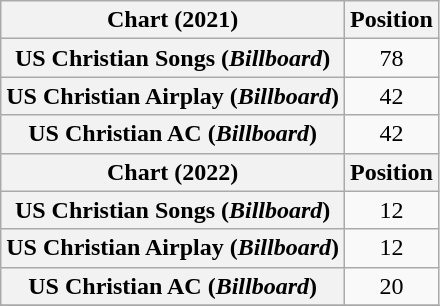<table class="wikitable plainrowheaders" style="text-align:center">
<tr>
<th scope="col">Chart (2021)</th>
<th scope="col">Position</th>
</tr>
<tr>
<th scope="row">US Christian Songs (<em>Billboard</em>)</th>
<td>78</td>
</tr>
<tr>
<th scope="row">US Christian Airplay (<em>Billboard</em>)</th>
<td>42</td>
</tr>
<tr>
<th scope="row">US Christian AC (<em>Billboard</em>)</th>
<td>42</td>
</tr>
<tr>
<th scope="col">Chart (2022)</th>
<th scope="col">Position</th>
</tr>
<tr>
<th scope="row">US Christian Songs (<em>Billboard</em>)</th>
<td>12</td>
</tr>
<tr>
<th scope="row">US Christian Airplay (<em>Billboard</em>)</th>
<td>12</td>
</tr>
<tr>
<th scope="row">US Christian AC (<em>Billboard</em>)</th>
<td>20</td>
</tr>
<tr>
</tr>
</table>
